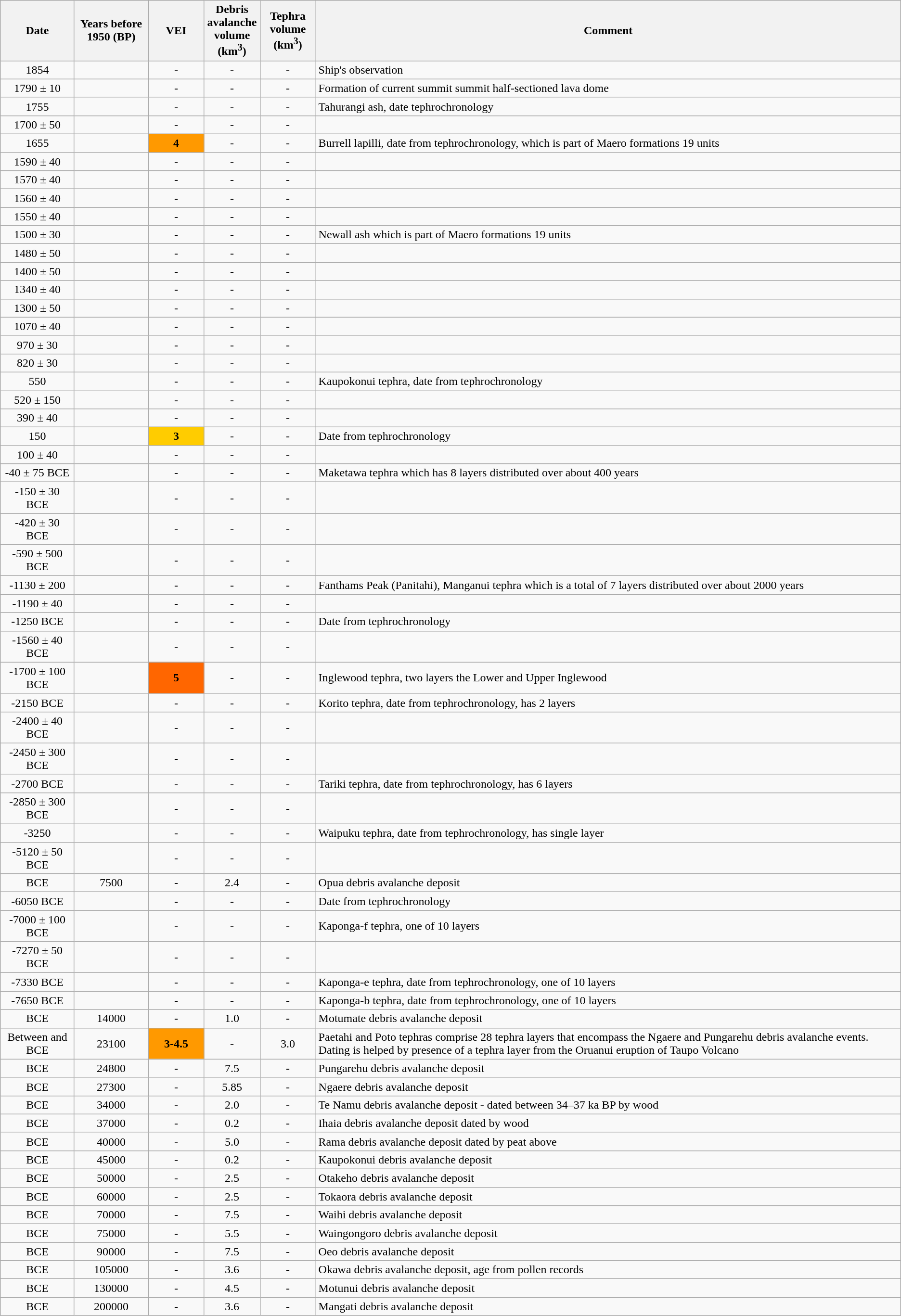<table class="wikitable sortable">
<tr>
<th data-sort-type="number" width=95px>Date</th>
<th class="unsortable" width=95px>Years before 1950 (BP)</th>
<th width=70px>VEI</th>
<th width=70px>Debris avalanche volume<br>(km<sup>3</sup>)</th>
<th width=70px>Tephra volume<br>(km<sup>3</sup>)</th>
<th class="unsortable">Comment</th>
</tr>
<tr>
<td align="center"><span>1854</span> </td>
<td align="center"></td>
<td align="center">-</td>
<td align="center">-</td>
<td align="center">-</td>
<td>Ship's observation</td>
</tr>
<tr>
<td align="center"><span>1790</span>  ± 10</td>
<td align="center"></td>
<td align="center">-</td>
<td align="center">-</td>
<td align="center">-</td>
<td>Formation of current summit summit half-sectioned lava dome</td>
</tr>
<tr>
<td align="center"><span>1755</span> </td>
<td align="center"></td>
<td align="center">-</td>
<td align="center">-</td>
<td align="center">-</td>
<td>Tahurangi ash, date tephrochronology</td>
</tr>
<tr>
<td align="center"><span>1700</span>  ± 50</td>
<td align="center"></td>
<td align="center">-</td>
<td align="center">-</td>
<td align="center">-</td>
<td></td>
</tr>
<tr>
<td align="center"><span>1655</span> </td>
<td align="center"></td>
<th style="background-color: #F90;">4</th>
<td align="center">-</td>
<td align="center">-</td>
<td>Burrell lapilli, date from tephrochronology, which is part of Maero formations 19 units</td>
</tr>
<tr>
<td align="center"><span>1590</span>  ± 40</td>
<td align="center"></td>
<td align="center">-</td>
<td align="center">-</td>
<td align="center">-</td>
<td></td>
</tr>
<tr>
<td align="center"><span>1570</span>  ± 40</td>
<td align="center"></td>
<td align="center">-</td>
<td align="center">-</td>
<td align="center">-</td>
<td></td>
</tr>
<tr>
<td align="center"><span>1560</span>  ± 40</td>
<td align="center"></td>
<td align="center">-</td>
<td align="center">-</td>
<td align="center">-</td>
<td></td>
</tr>
<tr>
<td align="center"><span>1550</span>  ± 40</td>
<td align="center"></td>
<td align="center">-</td>
<td align="center">-</td>
<td align="center">-</td>
<td></td>
</tr>
<tr>
<td align="center"><span>1500</span>  ± 30</td>
<td align="center"></td>
<td align="center">-</td>
<td align="center">-</td>
<td align="center">-</td>
<td>Newall ash which is part of Maero formations 19 units</td>
</tr>
<tr>
<td align="center"><span>1480</span>  ± 50</td>
<td align="center"></td>
<td align="center">-</td>
<td align="center">-</td>
<td align="center">-</td>
<td></td>
</tr>
<tr>
<td align="center"><span>1400</span>  ± 50</td>
<td align="center"></td>
<td align="center">-</td>
<td align="center">-</td>
<td align="center">-</td>
<td></td>
</tr>
<tr>
<td align="center"><span>1340</span>  ± 40</td>
<td align="center"></td>
<td align="center">-</td>
<td align="center">-</td>
<td align="center">-</td>
<td></td>
</tr>
<tr>
<td align="center"><span>1300</span>  ± 50</td>
<td align="center"></td>
<td align="center">-</td>
<td align="center">-</td>
<td align="center">-</td>
<td></td>
</tr>
<tr>
<td align="center"><span>1070</span> ± 40</td>
<td align="center"></td>
<td align="center">-</td>
<td align="center">-</td>
<td align="center">-</td>
<td></td>
</tr>
<tr>
<td align="center"><span>970</span>  ± 30</td>
<td align="center"></td>
<td align="center">-</td>
<td align="center">-</td>
<td align="center">-</td>
<td></td>
</tr>
<tr>
<td align="center"><span>820</span>  ± 30</td>
<td align="center"></td>
<td align="center">-</td>
<td align="center">-</td>
<td align="center">-</td>
<td></td>
</tr>
<tr>
<td align="center"><span>550</span> </td>
<td align="center"></td>
<td align="center">-</td>
<td align="center">-</td>
<td align="center">-</td>
<td>Kaupokonui tephra, date from tephrochronology</td>
</tr>
<tr>
<td align="center"><span>520</span>  ± 150</td>
<td align="center"></td>
<td align="center">-</td>
<td align="center">-</td>
<td align="center">-</td>
<td></td>
</tr>
<tr>
<td align="center"><span>390</span>  ± 40</td>
<td align="center"></td>
<td align="center">-</td>
<td align="center">-</td>
<td align="center">-</td>
<td></td>
</tr>
<tr>
<td align="center"><span>150</span> </td>
<td align="center"></td>
<th style="background-color: #FC0;">3</th>
<td align="center">-</td>
<td align="center">-</td>
<td>Date from tephrochronology</td>
</tr>
<tr>
<td align="center"><span>100</span>  ± 40</td>
<td align="center"></td>
<td align="center">-</td>
<td align="center">-</td>
<td align="center">-</td>
<td></td>
</tr>
<tr>
<td align="center"><span>-40</span>  ± 75 BCE</td>
<td align="center"></td>
<td align="center">-</td>
<td align="center">-</td>
<td align="center">-</td>
<td>Maketawa tephra which has 8 layers distributed over about 400 years</td>
</tr>
<tr>
<td align="center"><span>-150</span>  ± 30 BCE</td>
<td align="center"></td>
<td align="center">-</td>
<td align="center">-</td>
<td align="center">-</td>
<td></td>
</tr>
<tr>
<td align="center"><span>-420</span>  ± 30 BCE</td>
<td align="center"></td>
<td align="center">-</td>
<td align="center">-</td>
<td align="center">-</td>
<td></td>
</tr>
<tr>
<td align="center"><span>-590</span> ± 500 BCE</td>
<td align="center"></td>
<td align="center">-</td>
<td align="center">-</td>
<td align="center">-</td>
<td></td>
</tr>
<tr>
<td align="center"><span>-1130</span>  ± 200</td>
<td align="center"></td>
<td align="center">-</td>
<td align="center">-</td>
<td align="center">-</td>
<td>Fanthams Peak (Panitahi), Manganui tephra which is a total of 7 layers distributed over about 2000 years</td>
</tr>
<tr>
<td align="center"><span>-1190</span>  ± 40</td>
<td align="center"></td>
<td align="center">-</td>
<td align="center">-</td>
<td align="center">-</td>
<td></td>
</tr>
<tr>
<td align="center"><span>-1250</span>  BCE</td>
<td align="center"></td>
<td align="center">-</td>
<td align="center">-</td>
<td align="center">-</td>
<td>Date from tephrochronology</td>
</tr>
<tr>
<td align="center"><span>-1560</span>  ± 40 BCE</td>
<td align="center"></td>
<td align="center">-</td>
<td align="center">-</td>
<td align="center">-</td>
<td></td>
</tr>
<tr>
<td align="center"><span>-1700</span>  ± 100 BCE</td>
<td align="center"></td>
<th style="background-color: #F60;">5</th>
<td align="center">-</td>
<td align="center">-</td>
<td>Inglewood tephra, two layers the Lower and Upper Inglewood</td>
</tr>
<tr>
<td align="center"><span>-2150</span>  BCE</td>
<td align="center"></td>
<td align="center">-</td>
<td align="center">-</td>
<td align="center">-</td>
<td>Korito tephra, date from tephrochronology, has 2 layers</td>
</tr>
<tr>
<td align="center"><span>-2400</span>  ± 40 BCE</td>
<td align="center"></td>
<td align="center">-</td>
<td align="center">-</td>
<td align="center">-</td>
<td></td>
</tr>
<tr>
<td align="center"><span>-2450</span>  ± 300 BCE</td>
<td align="center"></td>
<td align="center">-</td>
<td align="center">-</td>
<td align="center">-</td>
<td></td>
</tr>
<tr>
<td align="center"><span>-2700</span>  BCE</td>
<td align="center"></td>
<td align="center">-</td>
<td align="center">-</td>
<td align="center">-</td>
<td>Tariki tephra, date from tephrochronology, has 6 layers</td>
</tr>
<tr>
<td align="center"><span>-2850</span>  ± 300 BCE</td>
<td align="center"></td>
<td align="center">-</td>
<td align="center">-</td>
<td align="center">-</td>
<td></td>
</tr>
<tr>
<td align="center"><span>-3250</span> </td>
<td align="center"></td>
<td align="center">-</td>
<td align="center">-</td>
<td align="center">-</td>
<td>Waipuku tephra, date from tephrochronology, has single layer</td>
</tr>
<tr>
<td align="center"><span>-5120</span>  ± 50 BCE</td>
<td align="center"></td>
<td align="center">-</td>
<td align="center">-</td>
<td align="center">-</td>
<td></td>
</tr>
<tr>
<td align="center"><span></span>  BCE</td>
<td align="center">7500</td>
<td align="center">-</td>
<td align="center">2.4</td>
<td align="center">-</td>
<td>Opua debris avalanche deposit</td>
</tr>
<tr>
<td align="center"><span>-6050</span>  BCE</td>
<td align="center"></td>
<td align="center">-</td>
<td align="center">-</td>
<td align="center">-</td>
<td>Date from tephrochronology</td>
</tr>
<tr>
<td align="center"><span>-7000</span>  ± 100 BCE</td>
<td align="center"></td>
<td align="center">-</td>
<td align="center">-</td>
<td align="center">-</td>
<td>Kaponga-f tephra, one of 10 layers</td>
</tr>
<tr>
<td align="center"><span>-7270</span>  ± 50 BCE</td>
<td align="center"></td>
<td align="center">-</td>
<td align="center">-</td>
<td align="center">-</td>
<td></td>
</tr>
<tr>
<td align="center"><span>-7330</span>  BCE</td>
<td align="center"></td>
<td align="center">-</td>
<td align="center">-</td>
<td align="center">-</td>
<td>Kaponga-e tephra, date from tephrochronology, one of 10 layers</td>
</tr>
<tr>
<td align="center"><span>-7650</span>  BCE</td>
<td align="center"></td>
<td align="center">-</td>
<td align="center">-</td>
<td align="center">-</td>
<td>Kaponga-b tephra, date from tephrochronology, one of 10 layers</td>
</tr>
<tr>
<td align="center"><span></span>  BCE</td>
<td align="center">14000</td>
<td align="center">-</td>
<td align="center">1.0</td>
<td align="center">-</td>
<td>Motumate debris avalanche deposit</td>
</tr>
<tr>
<td align="center"><span></span> Between  and    BCE</td>
<td align="center">23100</td>
<th style="background-color: #F90;">3-4.5</th>
<td align="center">-</td>
<td align="center">3.0</td>
<td>Paetahi and Poto tephras comprise 28 tephra layers that encompass the Ngaere and Pungarehu debris avalanche events. Dating is helped by presence of a tephra layer from the Oruanui eruption of Taupo Volcano</td>
</tr>
<tr>
<td align="center"><span></span>   BCE</td>
<td align="center">24800</td>
<td align="center">-</td>
<td align="center">7.5</td>
<td align="center">-</td>
<td>Pungarehu debris avalanche deposit</td>
</tr>
<tr>
<td align="center"><span></span>   BCE</td>
<td align="center">27300</td>
<td align="center">-</td>
<td align="center">5.85</td>
<td align="center">-</td>
<td>Ngaere debris avalanche deposit</td>
</tr>
<tr>
<td align="center"><span></span>   BCE</td>
<td align="center">34000</td>
<td align="center">-</td>
<td align="center">2.0</td>
<td align="center">-</td>
<td>Te Namu debris avalanche deposit - dated between 34–37 ka BP by wood</td>
</tr>
<tr>
<td align="center"><span></span>   BCE</td>
<td align="center">37000</td>
<td align="center">-</td>
<td align="center">0.2</td>
<td align="center">-</td>
<td>Ihaia debris avalanche deposit dated by wood</td>
</tr>
<tr>
<td align="center"><span></span>   BCE</td>
<td align="center">40000</td>
<td align="center">-</td>
<td align="center">5.0</td>
<td align="center">-</td>
<td>Rama debris avalanche deposit dated by peat above</td>
</tr>
<tr>
<td align="center"><span></span>   BCE</td>
<td align="center">45000</td>
<td align="center">-</td>
<td align="center">0.2</td>
<td align="center">-</td>
<td>Kaupokonui debris avalanche deposit</td>
</tr>
<tr>
<td align="center"><span></span>   BCE</td>
<td align="center">50000</td>
<td align="center">-</td>
<td align="center">2.5</td>
<td align="center">-</td>
<td>Otakeho debris avalanche deposit</td>
</tr>
<tr>
<td align="center"><span></span>   BCE</td>
<td align="center">60000</td>
<td align="center">-</td>
<td align="center">2.5</td>
<td align="center">-</td>
<td>Tokaora debris avalanche deposit</td>
</tr>
<tr>
<td align="center"><span></span>   BCE</td>
<td align="center">70000</td>
<td align="center">-</td>
<td align="center">7.5</td>
<td align="center">-</td>
<td>Waihi debris avalanche deposit</td>
</tr>
<tr>
<td align="center"><span></span>   BCE</td>
<td align="center">75000</td>
<td align="center">-</td>
<td align="center">5.5</td>
<td align="center">-</td>
<td>Waingongoro debris avalanche deposit</td>
</tr>
<tr>
<td align="center"><span></span>   BCE</td>
<td align="center">90000</td>
<td align="center">-</td>
<td align="center">7.5</td>
<td align="center">-</td>
<td>Oeo debris avalanche deposit</td>
</tr>
<tr>
<td align="center"><span></span>   BCE</td>
<td align="center">105000</td>
<td align="center">-</td>
<td align="center">3.6</td>
<td align="center">-</td>
<td>Okawa debris avalanche deposit, age from pollen records</td>
</tr>
<tr>
<td align="center"><span></span>   BCE</td>
<td align="center">130000</td>
<td align="center">-</td>
<td align="center">4.5</td>
<td align="center">-</td>
<td>Motunui debris avalanche deposit</td>
</tr>
<tr>
<td align="center"><span></span>   BCE</td>
<td align="center">200000</td>
<td align="center">-</td>
<td align="center">3.6</td>
<td align="center">-</td>
<td>Mangati debris avalanche deposit</td>
</tr>
</table>
